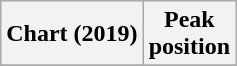<table class="wikitable plainrowheaders" style="text-align:center">
<tr>
<th scope="col">Chart (2019)</th>
<th scope="col">Peak<br>position</th>
</tr>
<tr>
</tr>
</table>
